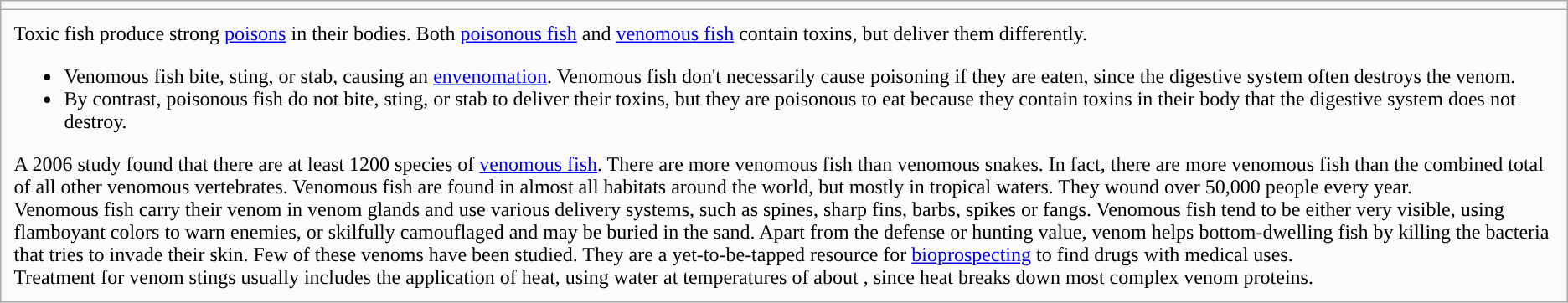<table class="wikitable">
<tr>
<td style="background:"></td>
</tr>
<tr>
<td style="background:#fbfbfb; padding:10px;">Toxic fish produce strong <a href='#'>poisons</a> in their bodies. Both <a href='#'>poisonous fish</a> and <a href='#'>venomous fish</a> contain toxins, but deliver them differently.<br><ul><li>Venomous fish bite, sting, or stab, causing an <a href='#'>envenomation</a>. Venomous fish don't necessarily cause poisoning if they are eaten, since the digestive system often destroys the venom.</li><li>By contrast, poisonous fish do not bite, sting, or stab to deliver their toxins, but they are poisonous to eat because they contain toxins in their body that the digestive system does not destroy.</li></ul>A 2006 study found that there are at least 1200 species of <a href='#'>venomous fish</a>. There are more venomous fish than venomous snakes. In fact, there are more venomous fish than the combined total of all other venomous vertebrates. Venomous fish are found in almost all habitats around the world, but mostly in tropical waters. They wound over 50,000 people every year.<br>Venomous fish carry their venom in venom glands and use various delivery systems, such as spines, sharp fins, barbs, spikes or fangs. Venomous fish tend to be either very visible, using flamboyant colors to warn enemies, or skilfully camouflaged and may be buried in the sand. Apart from the defense or hunting value, venom helps bottom-dwelling fish by killing the bacteria that tries to invade their skin. Few of these venoms have been studied. They are a yet-to-be-tapped resource for <a href='#'>bioprospecting</a> to find drugs with medical uses.<br>Treatment for venom stings usually includes the application of heat, using water at temperatures of about , since heat breaks down most complex venom proteins.</td>
</tr>
</table>
